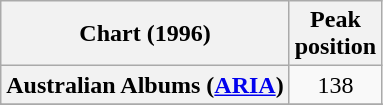<table class="wikitable sortable plainrowheaders">
<tr>
<th scope="col">Chart (1996)</th>
<th scope="col">Peak<br>position</th>
</tr>
<tr>
<th scope="row">Australian Albums (<a href='#'>ARIA</a>)</th>
<td align="center">138</td>
</tr>
<tr>
</tr>
<tr>
</tr>
<tr>
</tr>
<tr>
</tr>
</table>
